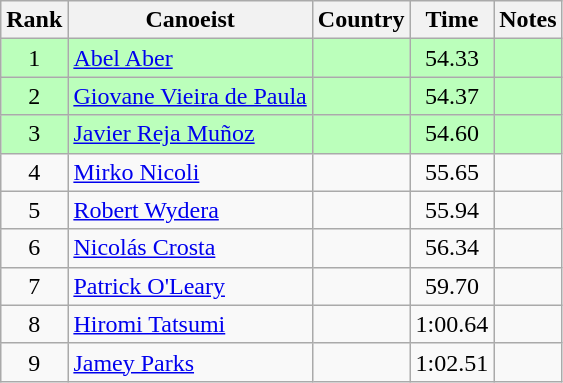<table class="wikitable" style="text-align:center">
<tr>
<th>Rank</th>
<th>Canoeist</th>
<th>Country</th>
<th>Time</th>
<th>Notes</th>
</tr>
<tr bgcolor=bbffbb>
<td>1</td>
<td align="left"><a href='#'>Abel Aber</a></td>
<td align="left"></td>
<td>54.33</td>
<td></td>
</tr>
<tr bgcolor=bbffbb>
<td>2</td>
<td align="left"><a href='#'>Giovane Vieira de Paula</a></td>
<td align="left"></td>
<td>54.37</td>
<td></td>
</tr>
<tr bgcolor=bbffbb>
<td>3</td>
<td align="left"><a href='#'>Javier Reja Muñoz</a></td>
<td align="left"></td>
<td>54.60</td>
<td></td>
</tr>
<tr>
<td>4</td>
<td align="left"><a href='#'>Mirko Nicoli</a></td>
<td align="left"></td>
<td>55.65</td>
<td></td>
</tr>
<tr>
<td>5</td>
<td align="left"><a href='#'>Robert Wydera</a></td>
<td align="left"></td>
<td>55.94</td>
<td></td>
</tr>
<tr>
<td>6</td>
<td align="left"><a href='#'>Nicolás Crosta</a></td>
<td align="left"></td>
<td>56.34</td>
<td></td>
</tr>
<tr>
<td>7</td>
<td align="left"><a href='#'>Patrick O'Leary</a></td>
<td align="left"></td>
<td>59.70</td>
<td></td>
</tr>
<tr>
<td>8</td>
<td align="left"><a href='#'>Hiromi Tatsumi</a></td>
<td align="left"></td>
<td>1:00.64</td>
<td></td>
</tr>
<tr>
<td>9</td>
<td align="left"><a href='#'>Jamey Parks</a></td>
<td align="left"></td>
<td>1:02.51</td>
<td></td>
</tr>
</table>
